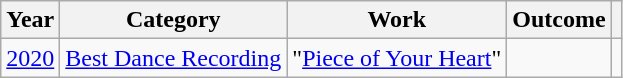<table class="wikitable plainrowheaders">
<tr>
<th>Year</th>
<th>Category</th>
<th>Work</th>
<th>Outcome</th>
<th></th>
</tr>
<tr>
<td><a href='#'>2020</a></td>
<td><a href='#'>Best Dance Recording</a></td>
<td>"<a href='#'>Piece of Your Heart</a>"</td>
<td></td>
<td></td>
</tr>
</table>
